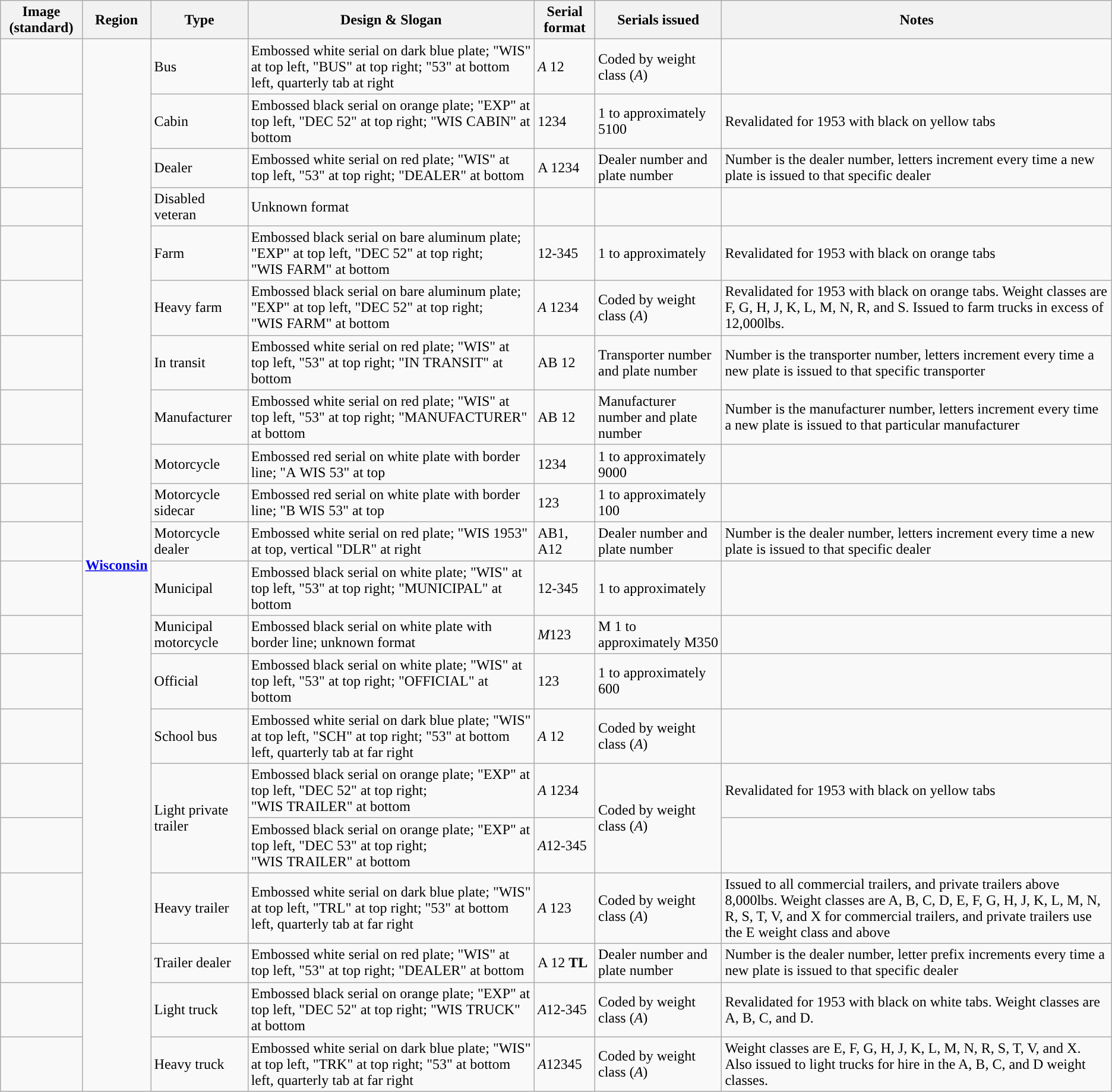<table class="wikitable">
<tr>
<th>Image (standard)</th>
<th>Region</th>
<th>Type</th>
<th>Design & Slogan</th>
<th>Serial format</th>
<th>Serials issued</th>
<th>Notes</th>
</tr>
<tr>
<td></td>
<td rowspan="21"><a href='#'><strong>Wisconsin</strong></a></td>
<td>Bus</td>
<td>Embossed white serial on dark blue plate; "WIS" at top left, "BUS" at top right; "53" at bottom left, quarterly tab at right</td>
<td><em>A</em> 12</td>
<td>Coded by weight class (<em>A</em>)</td>
<td></td>
</tr>
<tr>
<td></td>
<td>Cabin</td>
<td>Embossed black serial on orange plate; "EXP" at top left, "DEC 52" at top right; "WIS CABIN" at bottom</td>
<td>1234</td>
<td>1 to approximately 5100</td>
<td>Revalidated for 1953 with black on yellow tabs</td>
</tr>
<tr>
<td></td>
<td>Dealer</td>
<td>Embossed white serial on red plate; "WIS" at top left, "53" at top right; "DEALER" at bottom</td>
<td>A 1234</td>
<td>Dealer number and plate number</td>
<td>Number is the dealer number, letters increment every time a new plate is issued to that specific dealer</td>
</tr>
<tr>
<td></td>
<td>Disabled veteran</td>
<td>Unknown format</td>
<td></td>
<td></td>
<td></td>
</tr>
<tr>
<td></td>
<td>Farm</td>
<td>Embossed black serial on bare aluminum plate; "EXP" at top left, "DEC 52" at top right; "WIS FARM" at bottom</td>
<td>12-345</td>
<td>1 to approximately </td>
<td>Revalidated for 1953 with black on orange tabs</td>
</tr>
<tr>
<td></td>
<td>Heavy farm</td>
<td>Embossed black serial on bare aluminum plate; "EXP" at top left, "DEC 52" at top right; "WIS FARM" at bottom</td>
<td><em>A</em> 1234</td>
<td>Coded by weight class (<em>A</em>)</td>
<td>Revalidated for 1953 with black on orange tabs. Weight classes are F, G, H, J, K, L, M, N, R, and S. Issued to farm trucks in excess of 12,000lbs.</td>
</tr>
<tr>
<td></td>
<td>In transit</td>
<td>Embossed white serial on red plate; "WIS" at top left, "53" at top right; "IN TRANSIT" at bottom</td>
<td>AB 12</td>
<td>Transporter number and plate number</td>
<td>Number is the transporter number, letters increment every time a new plate is issued to that specific transporter</td>
</tr>
<tr>
<td></td>
<td>Manufacturer</td>
<td>Embossed white serial on red plate; "WIS" at top left, "53" at top right; "MANUFACTURER" at bottom</td>
<td>AB 12</td>
<td>Manufacturer number and plate number</td>
<td>Number is the manufacturer number, letters increment every time a new plate is issued to that particular manufacturer</td>
</tr>
<tr>
<td></td>
<td>Motorcycle</td>
<td>Embossed red serial on white plate with border line; "A WIS 53" at top</td>
<td>1234</td>
<td>1 to approximately 9000</td>
<td></td>
</tr>
<tr>
<td></td>
<td>Motorcycle sidecar</td>
<td>Embossed red serial on white plate with border line; "B WIS 53" at top</td>
<td>123</td>
<td>1 to approximately 100</td>
<td></td>
</tr>
<tr>
<td></td>
<td>Motorcycle dealer</td>
<td>Embossed white serial on red plate; "WIS 1953" at top, vertical "DLR" at right</td>
<td>AB1, A12</td>
<td>Dealer number and plate number</td>
<td>Number is the dealer number, letters increment every time a new plate is issued to that specific dealer</td>
</tr>
<tr>
<td></td>
<td>Municipal</td>
<td>Embossed black serial on white plate; "WIS" at top left, "53" at top right; "MUNICIPAL" at bottom</td>
<td>12-345</td>
<td>1 to approximately </td>
<td></td>
</tr>
<tr>
<td></td>
<td>Municipal motorcycle</td>
<td>Embossed black serial on white plate with border line; unknown format</td>
<td><em>M</em>123</td>
<td>M 1 to approximately M350</td>
<td></td>
</tr>
<tr>
<td></td>
<td>Official</td>
<td>Embossed black serial on white plate; "WIS" at top left, "53" at top right; "OFFICIAL" at bottom</td>
<td>123</td>
<td>1 to approximately 600</td>
<td></td>
</tr>
<tr>
<td></td>
<td>School bus</td>
<td>Embossed white serial on dark blue plate; "WIS" at top left, "SCH" at top right; "53" at bottom left, quarterly tab at far right</td>
<td><em>A</em> 12</td>
<td>Coded by weight class (<em>A</em>)</td>
<td></td>
</tr>
<tr>
<td></td>
<td rowspan="2">Light private trailer</td>
<td>Embossed black serial on orange plate; "EXP" at top left, "DEC 52" at top right; "WIS TRAILER" at bottom</td>
<td><em>A</em> 1234</td>
<td rowspan="2">Coded by weight class (<em>A</em>)</td>
<td>Revalidated for 1953 with black on yellow tabs</td>
</tr>
<tr>
<td></td>
<td>Embossed black serial on orange plate; "EXP" at top left, "DEC 53" at top right; "WIS TRAILER" at bottom</td>
<td><em>A</em>12-345</td>
<td></td>
</tr>
<tr>
<td></td>
<td>Heavy trailer</td>
<td>Embossed white serial on dark blue plate; "WIS" at top left, "TRL" at top right; "53" at bottom left, quarterly tab at far right</td>
<td><em>A</em> 123</td>
<td>Coded by weight class (<em>A</em>)</td>
<td>Issued to all commercial trailers, and private trailers above 8,000lbs. Weight classes are A, B, C, D, E, F, G, H, J, K, L, M, N, R, S, T, V, and X for commercial trailers, and private trailers use the E weight class and above</td>
</tr>
<tr>
<td></td>
<td>Trailer dealer</td>
<td>Embossed white serial on red plate; "WIS" at top left, "53" at top right; "DEALER" at bottom</td>
<td>A 12 <strong>TL</strong></td>
<td>Dealer number and plate number</td>
<td>Number is the dealer number, letter prefix increments every time a new plate is issued to that specific dealer</td>
</tr>
<tr>
<td></td>
<td>Light truck</td>
<td>Embossed black serial on orange plate; "EXP" at top left, "DEC 52" at top right; "WIS TRUCK" at bottom</td>
<td><em>A</em>12-345</td>
<td>Coded by weight class (<em>A</em>)</td>
<td>Revalidated for 1953 with black on white tabs. Weight classes are A, B, C, and D.</td>
</tr>
<tr>
<td></td>
<td>Heavy truck</td>
<td>Embossed white serial on dark blue plate; "WIS" at top left, "TRK" at top right; "53" at bottom left, quarterly tab at far right</td>
<td><em>A</em>12345</td>
<td>Coded by weight class (<em>A</em>)</td>
<td>Weight classes are E, F, G, H, J, K, L, M, N, R, S, T, V, and X. Also issued to light trucks for hire in the A, B, C, and D weight classes.</td>
</tr>
</table>
